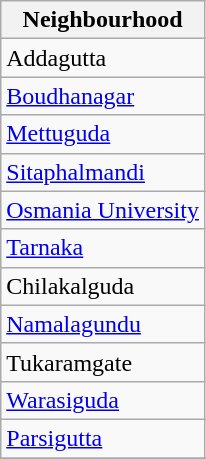<table class="wikitable sortable static-row-numbers static-row-header-hash">
<tr>
<th>Neighbourhood</th>
</tr>
<tr>
<td>Addagutta</td>
</tr>
<tr>
<td><a href='#'>Boudhanagar</a></td>
</tr>
<tr>
<td><a href='#'>Mettuguda</a></td>
</tr>
<tr>
<td><a href='#'>Sitaphalmandi</a></td>
</tr>
<tr>
<td><a href='#'>Osmania University</a></td>
</tr>
<tr>
<td><a href='#'>Tarnaka</a></td>
</tr>
<tr>
<td>Chilakalguda</td>
</tr>
<tr>
<td><a href='#'>Namalagundu</a></td>
</tr>
<tr>
<td>Tukaramgate</td>
</tr>
<tr>
<td><a href='#'>Warasiguda</a></td>
</tr>
<tr>
<td><a href='#'>Parsigutta</a></td>
</tr>
<tr>
</tr>
</table>
